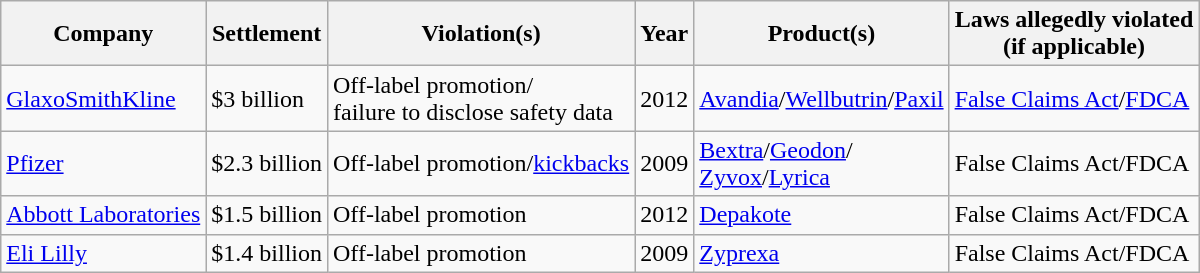<table class="wikitable">
<tr>
<th>Company</th>
<th>Settlement</th>
<th>Violation(s)</th>
<th>Year</th>
<th>Product(s)</th>
<th>Laws allegedly violated <br> (if applicable)</th>
</tr>
<tr>
<td><a href='#'>GlaxoSmithKline</a></td>
<td>$3 billion</td>
<td>Off-label promotion/ <br> failure to disclose safety data</td>
<td>2012</td>
<td><a href='#'>Avandia</a>/<a href='#'>Wellbutrin</a>/<a href='#'>Paxil</a></td>
<td><a href='#'>False Claims Act</a>/<a href='#'>FDCA</a></td>
</tr>
<tr>
<td><a href='#'>Pfizer</a></td>
<td>$2.3 billion</td>
<td>Off-label promotion/<a href='#'>kickbacks</a></td>
<td>2009</td>
<td><a href='#'>Bextra</a>/<a href='#'>Geodon</a>/ <br><a href='#'>Zyvox</a>/<a href='#'>Lyrica</a></td>
<td>False Claims Act/FDCA</td>
</tr>
<tr>
<td><a href='#'>Abbott Laboratories</a></td>
<td>$1.5 billion</td>
<td>Off-label promotion</td>
<td>2012</td>
<td><a href='#'>Depakote</a></td>
<td>False Claims Act/FDCA</td>
</tr>
<tr>
<td><a href='#'>Eli Lilly</a></td>
<td>$1.4 billion</td>
<td>Off-label promotion</td>
<td>2009</td>
<td><a href='#'>Zyprexa</a></td>
<td>False Claims Act/FDCA</td>
</tr>
</table>
